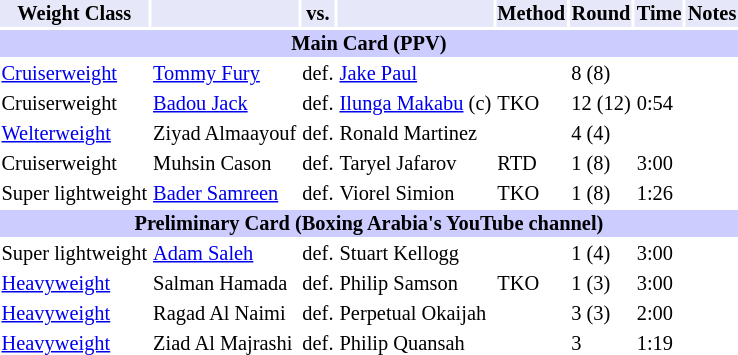<table class="toccolours" style="font-size: 85%;">
<tr>
<th style="background:#e6e8fa; color:#000; text-align:center;">Weight Class</th>
<th style="background:#e6e8fa; color:#000; text-align:center;"></th>
<th style="background:#e6e8fa; color:#000; text-align:center;">vs.</th>
<th style="background:#e6e8fa; color:#000; text-align:center;"></th>
<th style="background:#e6e8fa; color:#000; text-align:center;">Method</th>
<th style="background:#e6e8fa; color:#000; text-align:center;">Round</th>
<th style="background:#e6e8fa; color:#000; text-align:center;">Time</th>
<th style="background:#e6e8fa; color:#000; text-align:center;">Notes</th>
</tr>
<tr>
<th colspan="8" style="background-color: #ccccff;">Main Card (PPV)</th>
</tr>
<tr>
<td><a href='#'>Cruiserweight</a></td>
<td><a href='#'>Tommy Fury</a></td>
<td>def.</td>
<td><a href='#'>Jake Paul</a></td>
<td></td>
<td>8 (8)</td>
<td></td>
<td></td>
</tr>
<tr>
<td>Cruiserweight</td>
<td><a href='#'>Badou Jack</a></td>
<td>def.</td>
<td><a href='#'>Ilunga Makabu</a> (c)</td>
<td>TKO</td>
<td>12 (12)</td>
<td>0:54</td>
<td></td>
</tr>
<tr>
<td><a href='#'>Welterweight</a></td>
<td>Ziyad Almaayouf</td>
<td>def.</td>
<td>Ronald Martinez</td>
<td></td>
<td>4 (4)</td>
<td></td>
<td></td>
</tr>
<tr>
<td>Cruiserweight</td>
<td>Muhsin Cason</td>
<td>def.</td>
<td>Taryel Jafarov</td>
<td>RTD</td>
<td>1 (8)</td>
<td>3:00</td>
<td></td>
</tr>
<tr>
<td>Super lightweight</td>
<td><a href='#'>Bader Samreen</a></td>
<td>def.</td>
<td>Viorel Simion</td>
<td>TKO</td>
<td>1 (8)</td>
<td>1:26</td>
</tr>
<tr>
<th colspan="8" style="background-color: #ccccff;">Preliminary Card (Boxing Arabia's YouTube channel)</th>
</tr>
<tr>
<td>Super lightweight</td>
<td><a href='#'>Adam Saleh</a></td>
<td>def.</td>
<td>Stuart Kellogg</td>
<td></td>
<td>1 (4)</td>
<td>3:00</td>
</tr>
<tr>
<td><a href='#'>Heavyweight</a></td>
<td>Salman Hamada</td>
<td>def.</td>
<td>Philip Samson</td>
<td>TKO</td>
<td>1 (3)</td>
<td>3:00</td>
<td></td>
</tr>
<tr>
<td><a href='#'>Heavyweight</a></td>
<td>Ragad Al Naimi</td>
<td>def.</td>
<td>Perpetual Okaijah</td>
<td></td>
<td>3 (3)</td>
<td>2:00</td>
<td></td>
</tr>
<tr>
<td><a href='#'>Heavyweight</a></td>
<td>Ziad Al Majrashi</td>
<td>def.</td>
<td>Philip Quansah</td>
<td></td>
<td>3</td>
<td>1:19</td>
<td></td>
</tr>
<tr>
</tr>
</table>
